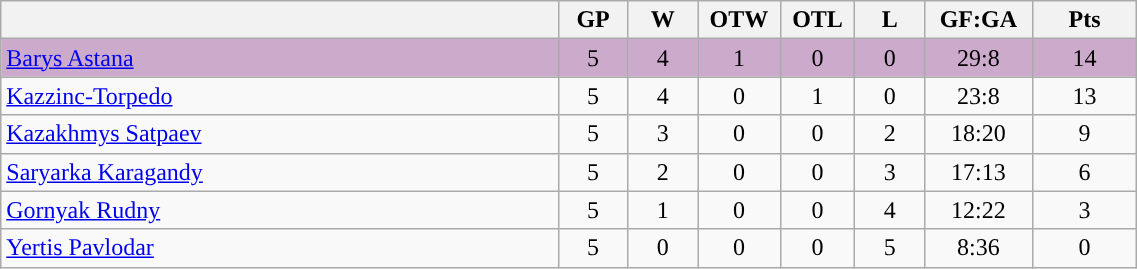<table class="wikitable" width="60%">
<tr>
<th width="40%" bgcolor="#e0e0e0"></th>
<th width="5%" bgcolor="#e0e0e0">GP</th>
<th width="5%" bgcolor="#e0e0e0">W</th>
<th width="5%" bgcolor="#e0e0e0">OTW</th>
<th width="5%" bgcolor="#e0e0e0">OTL</th>
<th width="5%" bgcolor="#e0e0e0">L</th>
<th width="7.5%" bgcolor="#e0e0e0">GF:GA</th>
<th width="7.5%" bgcolor="#e0e0e0">Pts</th>
</tr>
<tr align="center" bgcolor="#CCAACC">
<td align="left"><a href='#'>Barys Astana</a></td>
<td>5</td>
<td>4</td>
<td>1</td>
<td>0</td>
<td>0</td>
<td>29:8</td>
<td>14</td>
</tr>
<tr align="center">
<td align="left"><a href='#'>Kazzinc-Torpedo</a></td>
<td>5</td>
<td>4</td>
<td>0</td>
<td>1</td>
<td>0</td>
<td>23:8</td>
<td>13</td>
</tr>
<tr align="center">
<td align="left"><a href='#'>Kazakhmys Satpaev</a></td>
<td>5</td>
<td>3</td>
<td>0</td>
<td>0</td>
<td>2</td>
<td>18:20</td>
<td>9</td>
</tr>
<tr align="center">
<td align="left"><a href='#'>Saryarka Karagandy</a></td>
<td>5</td>
<td>2</td>
<td>0</td>
<td>0</td>
<td>3</td>
<td>17:13</td>
<td>6</td>
</tr>
<tr align="center">
<td align="left"><a href='#'>Gornyak Rudny</a></td>
<td>5</td>
<td>1</td>
<td>0</td>
<td>0</td>
<td>4</td>
<td>12:22</td>
<td>3</td>
</tr>
<tr align="center">
<td align="left"><a href='#'>Yertis Pavlodar</a></td>
<td>5</td>
<td>0</td>
<td>0</td>
<td>0</td>
<td>5</td>
<td>8:36</td>
<td>0</td>
</tr>
</table>
